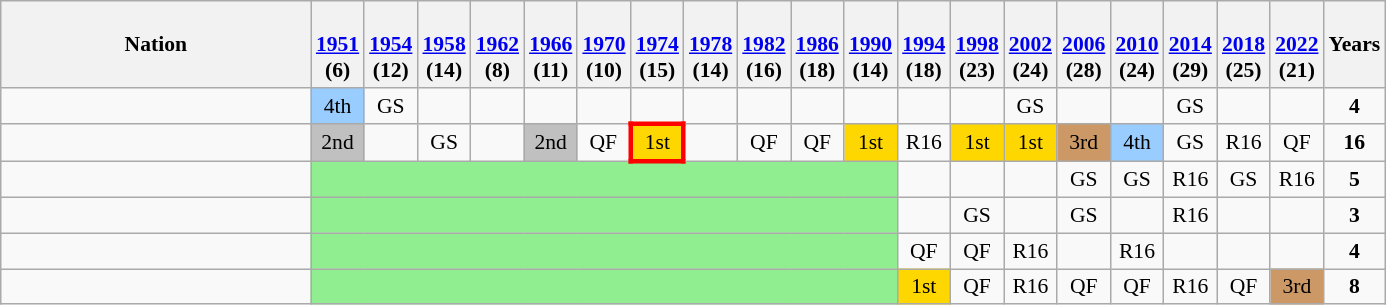<table class="wikitable" style="text-align:center; font-size:90%">
<tr>
<th width=200>Nation</th>
<th><br><a href='#'>1951</a><br>(6)</th>
<th><br><a href='#'>1954</a><br>(12)</th>
<th><br><a href='#'>1958</a><br>(14)</th>
<th><br><a href='#'>1962</a><br>(8)</th>
<th><br><a href='#'>1966</a><br>(11)</th>
<th><br><a href='#'>1970</a><br>(10)</th>
<th><br><a href='#'>1974</a><br>(15)</th>
<th><br><a href='#'>1978</a><br>(14)</th>
<th><br><a href='#'>1982</a><br>(16)</th>
<th><br><a href='#'>1986</a><br>(18)</th>
<th><br><a href='#'>1990</a><br>(14)</th>
<th><br><a href='#'>1994</a><br>(18)</th>
<th><br><a href='#'>1998</a><br>(23)</th>
<th><br><a href='#'>2002</a><br>(24)</th>
<th><br><a href='#'>2006</a><br>(28)</th>
<th><br><a href='#'>2010</a><br>(24)</th>
<th><br><a href='#'>2014</a><br>(29)</th>
<th><br><a href='#'>2018</a><br>(25)</th>
<th><br><a href='#'>2022</a><br>(21)</th>
<th>Years</th>
</tr>
<tr>
<td align=left></td>
<td bgcolor=#9acdff>4th</td>
<td>GS</td>
<td></td>
<td></td>
<td></td>
<td></td>
<td></td>
<td></td>
<td></td>
<td></td>
<td></td>
<td></td>
<td></td>
<td>GS</td>
<td></td>
<td></td>
<td>GS</td>
<td></td>
<td></td>
<td><strong>4</strong></td>
</tr>
<tr>
<td align=left></td>
<td bgcolor=silver>2nd</td>
<td></td>
<td>GS</td>
<td></td>
<td bgcolor=silver>2nd</td>
<td>QF</td>
<td style="border: 3px solid red" bgcolor=gold>1st</td>
<td></td>
<td>QF</td>
<td>QF</td>
<td bgcolor=gold>1st</td>
<td>R16</td>
<td bgcolor=gold>1st</td>
<td bgcolor=gold>1st</td>
<td bgcolor=#cc9966>3rd</td>
<td bgcolor=#9acdff>4th</td>
<td>GS</td>
<td>R16</td>
<td>QF</td>
<td><strong>16</strong></td>
</tr>
<tr>
<td align=left></td>
<td bgcolor=lightgreen colspan=11><em></em></td>
<td></td>
<td></td>
<td></td>
<td>GS</td>
<td>GS</td>
<td>R16</td>
<td>GS</td>
<td>R16</td>
<td><strong>5</strong></td>
</tr>
<tr>
<td align=left></td>
<td bgcolor=lightgreen colspan=11><em></em></td>
<td></td>
<td>GS</td>
<td></td>
<td>GS</td>
<td></td>
<td>R16</td>
<td></td>
<td></td>
<td><strong>3</strong></td>
</tr>
<tr>
<td align=left></td>
<td bgcolor=lightgreen colspan=11><em></em></td>
<td>QF</td>
<td>QF</td>
<td>R16</td>
<td></td>
<td>R16</td>
<td></td>
<td></td>
<td></td>
<td><strong>4</strong></td>
</tr>
<tr>
<td align=left></td>
<td bgcolor=lightgreen colspan=11><em></em></td>
<td bgcolor=gold>1st</td>
<td>QF</td>
<td>R16</td>
<td>QF</td>
<td>QF</td>
<td>R16</td>
<td>QF</td>
<td bgcolor=#cc9966>3rd</td>
<td><strong>8</strong></td>
</tr>
</table>
